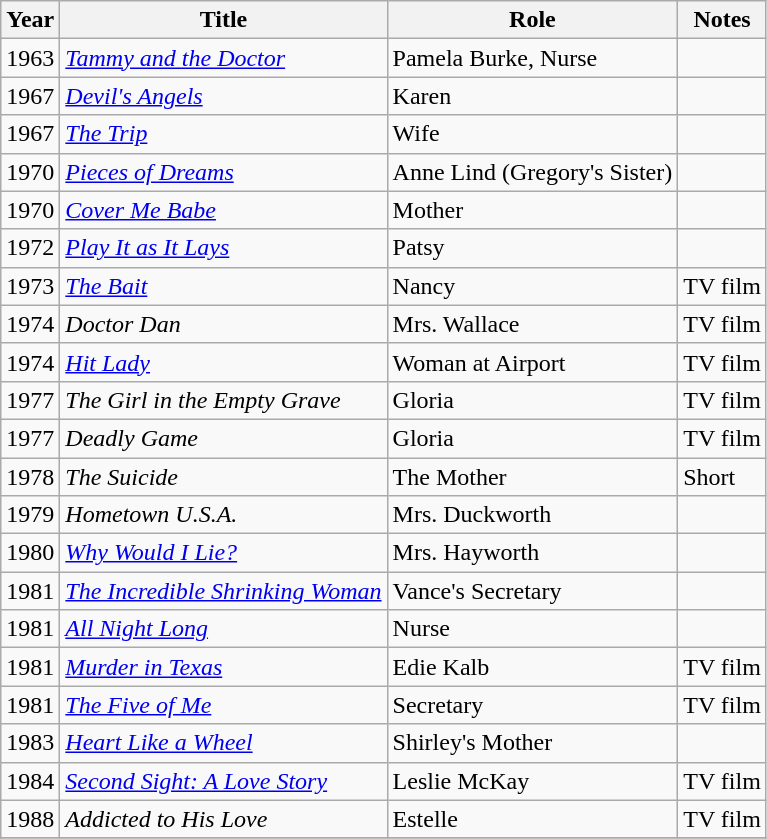<table class="wikitable sortable">
<tr>
<th>Year</th>
<th>Title</th>
<th>Role</th>
<th>Notes</th>
</tr>
<tr>
<td>1963</td>
<td><em><a href='#'>Tammy and the Doctor</a></em></td>
<td>Pamela Burke, Nurse</td>
<td></td>
</tr>
<tr>
<td>1967</td>
<td><em><a href='#'>Devil's Angels</a></em></td>
<td>Karen</td>
<td></td>
</tr>
<tr>
<td>1967</td>
<td><em><a href='#'>The Trip</a></em></td>
<td>Wife</td>
<td></td>
</tr>
<tr>
<td>1970</td>
<td><em><a href='#'>Pieces of Dreams</a></em></td>
<td>Anne Lind (Gregory's Sister)</td>
<td></td>
</tr>
<tr>
<td>1970</td>
<td><em><a href='#'>Cover Me Babe</a></em></td>
<td>Mother</td>
<td></td>
</tr>
<tr>
<td>1972</td>
<td><em><a href='#'>Play It as It Lays</a></em></td>
<td>Patsy</td>
<td></td>
</tr>
<tr>
<td>1973</td>
<td><em><a href='#'>The Bait</a></em></td>
<td>Nancy</td>
<td>TV film</td>
</tr>
<tr>
<td>1974</td>
<td><em>Doctor Dan</em></td>
<td>Mrs. Wallace</td>
<td>TV film</td>
</tr>
<tr>
<td>1974</td>
<td><em><a href='#'>Hit Lady</a></em></td>
<td>Woman at Airport</td>
<td>TV film</td>
</tr>
<tr>
<td>1977</td>
<td><em>The Girl in the Empty Grave</em></td>
<td>Gloria</td>
<td>TV film</td>
</tr>
<tr>
<td>1977</td>
<td><em>Deadly Game</em></td>
<td>Gloria</td>
<td>TV film</td>
</tr>
<tr>
<td>1978</td>
<td><em>The Suicide</em></td>
<td>The Mother</td>
<td>Short</td>
</tr>
<tr>
<td>1979</td>
<td><em>Hometown U.S.A.</em></td>
<td>Mrs. Duckworth</td>
<td></td>
</tr>
<tr>
<td>1980</td>
<td><em><a href='#'>Why Would I Lie?</a></em></td>
<td>Mrs. Hayworth</td>
<td></td>
</tr>
<tr>
<td>1981</td>
<td><em><a href='#'>The Incredible Shrinking Woman</a></em></td>
<td>Vance's Secretary</td>
<td></td>
</tr>
<tr>
<td>1981</td>
<td><em><a href='#'>All Night Long</a></em></td>
<td>Nurse</td>
<td></td>
</tr>
<tr>
<td>1981</td>
<td><em><a href='#'>Murder in Texas</a></em></td>
<td>Edie Kalb</td>
<td>TV film</td>
</tr>
<tr>
<td>1981</td>
<td><em><a href='#'>The Five of Me</a></em></td>
<td>Secretary</td>
<td>TV film</td>
</tr>
<tr>
<td>1983</td>
<td><em><a href='#'>Heart Like a Wheel</a></em></td>
<td>Shirley's Mother</td>
<td></td>
</tr>
<tr>
<td>1984</td>
<td><em><a href='#'>Second Sight: A Love Story</a></em></td>
<td>Leslie McKay</td>
<td>TV film</td>
</tr>
<tr>
<td>1988</td>
<td><em>Addicted to His Love</em></td>
<td>Estelle</td>
<td>TV film</td>
</tr>
<tr>
</tr>
<tr>
</tr>
</table>
